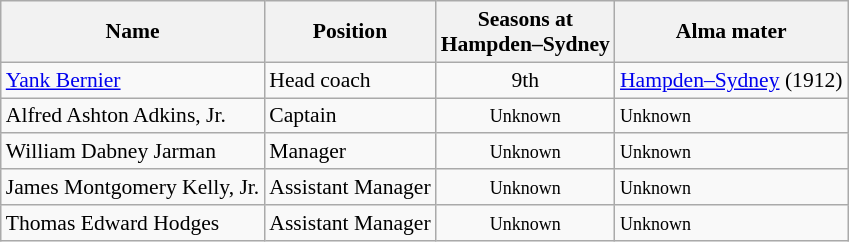<table class="wikitable" border="1" style="font-size:90%;">
<tr>
<th>Name</th>
<th>Position</th>
<th>Seasons at<br>Hampden–Sydney</th>
<th>Alma mater</th>
</tr>
<tr align="left">
<td><a href='#'>Yank Bernier</a></td>
<td>Head coach</td>
<td - align="center">9th</td>
<td><a href='#'>Hampden–Sydney</a> (1912)</td>
</tr>
<tr align="left">
<td>Alfred Ashton Adkins, Jr.</td>
<td>Captain</td>
<td - align="center"><small>Unknown</small></td>
<td><small>Unknown</small></td>
</tr>
<tr align="left">
<td>William Dabney Jarman</td>
<td>Manager</td>
<td - align="center"><small>Unknown</small></td>
<td><small>Unknown</small></td>
</tr>
<tr align="left">
<td>James Montgomery Kelly, Jr.</td>
<td>Assistant Manager</td>
<td - align="center"><small>Unknown</small></td>
<td><small>Unknown</small></td>
</tr>
<tr align="left">
<td>Thomas Edward Hodges</td>
<td>Assistant Manager</td>
<td - align="center"><small>Unknown</small></td>
<td><small>Unknown</small></td>
</tr>
</table>
